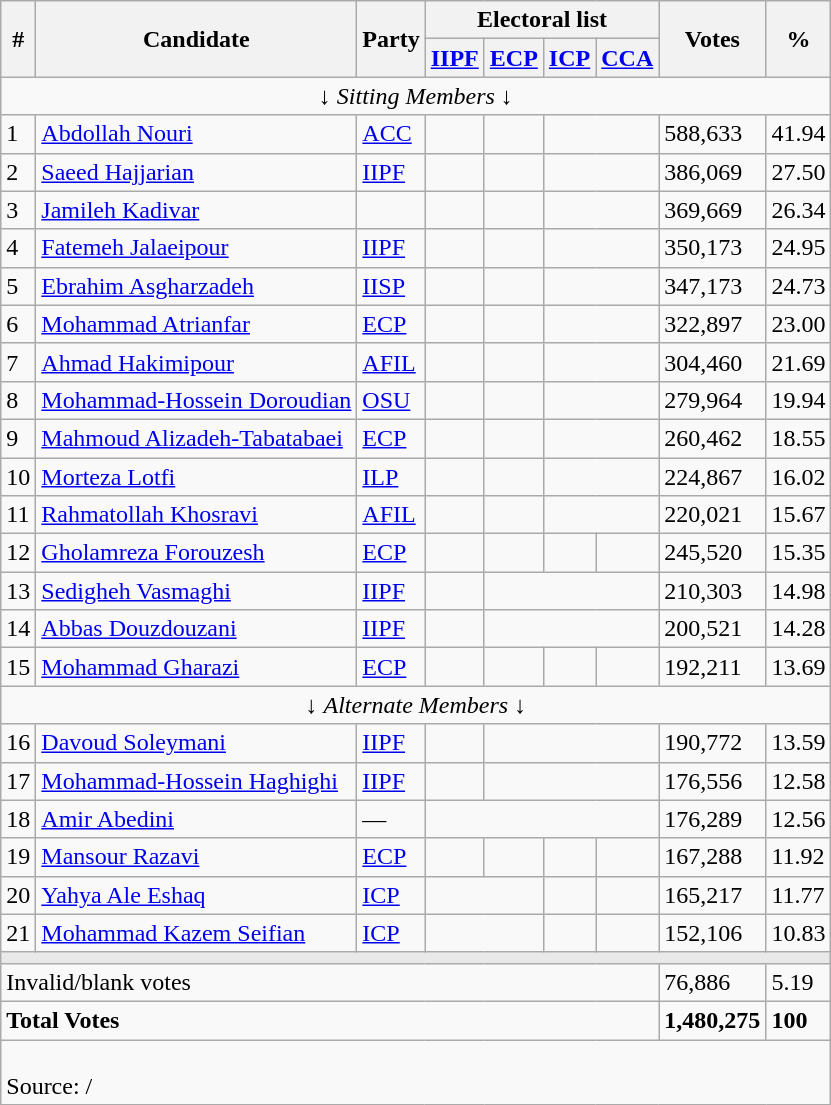<table class=wikitable>
<tr>
<th rowspan="2">#</th>
<th rowspan="2">Candidate</th>
<th rowspan="2">Party</th>
<th colspan="4">Electoral list</th>
<th rowspan="2">Votes</th>
<th rowspan="2">%</th>
</tr>
<tr>
<th><a href='#'>IIPF</a></th>
<th><a href='#'>ECP</a></th>
<th><a href='#'>ICP</a></th>
<th><a href='#'>CCA</a></th>
</tr>
<tr>
<td align=center colspan="9">↓ <em>Sitting Members</em> ↓</td>
</tr>
<tr>
<td>1</td>
<td style=text-align:left><a href='#'>Abdollah Nouri</a></td>
<td><a href='#'>ACC</a></td>
<td style="text-align:center;"></td>
<td style="text-align:center;"></td>
<td colspan="2"></td>
<td>588,633</td>
<td>41.94</td>
</tr>
<tr>
<td>2</td>
<td><a href='#'>Saeed Hajjarian</a></td>
<td><a href='#'>IIPF</a></td>
<td style="text-align:center;"></td>
<td style="text-align:center;"></td>
<td colspan="2"></td>
<td>386,069</td>
<td>27.50</td>
</tr>
<tr>
<td>3</td>
<td><a href='#'>Jamileh Kadivar</a></td>
<td></td>
<td style="text-align:center;"></td>
<td style="text-align:center;"></td>
<td colspan="2"></td>
<td>369,669</td>
<td>26.34</td>
</tr>
<tr>
<td>4</td>
<td><a href='#'>Fatemeh Jalaeipour</a></td>
<td><a href='#'>IIPF</a></td>
<td style="text-align:center;"></td>
<td style="text-align:center;"></td>
<td colspan="2"></td>
<td>350,173</td>
<td>24.95</td>
</tr>
<tr>
<td>5</td>
<td><a href='#'>Ebrahim Asgharzadeh</a></td>
<td><a href='#'>IISP</a></td>
<td style="text-align:center;"></td>
<td style="text-align:center;"></td>
<td colspan="2"></td>
<td>347,173</td>
<td>24.73</td>
</tr>
<tr>
<td>6</td>
<td><a href='#'>Mohammad Atrianfar</a></td>
<td><a href='#'>ECP</a></td>
<td style="text-align:center;"></td>
<td style="text-align:center;"></td>
<td colspan="2"></td>
<td>322,897</td>
<td>23.00</td>
</tr>
<tr>
<td>7</td>
<td><a href='#'>Ahmad Hakimipour</a></td>
<td><a href='#'>AFIL</a></td>
<td style="text-align:center;"></td>
<td style="text-align:center;"></td>
<td colspan="2"></td>
<td>304,460</td>
<td>21.69</td>
</tr>
<tr>
<td>8</td>
<td><a href='#'>Mohammad-Hossein Doroudian</a></td>
<td><a href='#'>OSU</a></td>
<td style="text-align:center;"></td>
<td style="text-align:center;"></td>
<td colspan="2"></td>
<td>279,964</td>
<td>19.94</td>
</tr>
<tr>
<td>9</td>
<td><a href='#'>Mahmoud Alizadeh-Tabatabaei</a></td>
<td><a href='#'>ECP</a></td>
<td style="text-align:center;"></td>
<td style="text-align:center;"></td>
<td colspan="2"></td>
<td>260,462</td>
<td>18.55</td>
</tr>
<tr>
<td>10</td>
<td><a href='#'>Morteza Lotfi</a></td>
<td><a href='#'>ILP</a></td>
<td style="text-align:center;"></td>
<td style="text-align:center;"></td>
<td colspan="2"></td>
<td>224,867</td>
<td>16.02</td>
</tr>
<tr>
<td>11</td>
<td><a href='#'>Rahmatollah Khosravi</a></td>
<td><a href='#'>AFIL</a></td>
<td style="text-align:center;"></td>
<td style="text-align:center;"></td>
<td colspan="2"></td>
<td>220,021</td>
<td>15.67</td>
</tr>
<tr>
<td>12</td>
<td><a href='#'>Gholamreza Forouzesh</a></td>
<td><a href='#'>ECP</a></td>
<td></td>
<td style="text-align:center;"></td>
<td style="text-align:center;"></td>
<td style="text-align:center;"></td>
<td>245,520</td>
<td>15.35</td>
</tr>
<tr>
<td>13</td>
<td><a href='#'>Sedigheh Vasmaghi</a></td>
<td><a href='#'>IIPF</a></td>
<td style="text-align:center;"></td>
<td colspan="3"></td>
<td>210,303</td>
<td>14.98</td>
</tr>
<tr>
<td>14</td>
<td><a href='#'>Abbas Douzdouzani</a></td>
<td><a href='#'>IIPF</a></td>
<td style="text-align:center;"></td>
<td colspan="3"></td>
<td>200,521</td>
<td>14.28</td>
</tr>
<tr>
<td>15</td>
<td><a href='#'>Mohammad Gharazi</a></td>
<td><a href='#'>ECP</a></td>
<td></td>
<td style="text-align:center;"></td>
<td style="text-align:center;"></td>
<td style="text-align:center;"></td>
<td>192,211</td>
<td>13.69</td>
</tr>
<tr>
<td align=center colspan="9">↓ <em>Alternate Members</em> ↓</td>
</tr>
<tr>
<td>16</td>
<td><a href='#'>Davoud Soleymani</a></td>
<td><a href='#'>IIPF</a></td>
<td style="text-align:center;"></td>
<td colspan="3"></td>
<td>190,772</td>
<td>13.59</td>
</tr>
<tr>
<td>17</td>
<td><a href='#'>Mohammad-Hossein Haghighi</a></td>
<td><a href='#'>IIPF</a></td>
<td style="text-align:center;"></td>
<td colspan="3"></td>
<td>176,556</td>
<td>12.58</td>
</tr>
<tr>
<td>18</td>
<td><a href='#'>Amir Abedini</a></td>
<td>—</td>
<td colspan="4"></td>
<td>176,289</td>
<td>12.56</td>
</tr>
<tr>
<td>19</td>
<td><a href='#'>Mansour Razavi</a></td>
<td><a href='#'>ECP</a></td>
<td></td>
<td style="text-align:center;"></td>
<td style="text-align:center;"></td>
<td style="text-align:center;"></td>
<td>167,288</td>
<td>11.92</td>
</tr>
<tr>
<td>20</td>
<td><a href='#'>Yahya Ale Eshaq</a></td>
<td><a href='#'>ICP</a></td>
<td colspan="2"></td>
<td style="text-align:center;"></td>
<td style="text-align:center;"></td>
<td>165,217</td>
<td>11.77</td>
</tr>
<tr>
<td>21</td>
<td><a href='#'>Mohammad Kazem Seifian</a></td>
<td><a href='#'>ICP</a></td>
<td colspan="2"></td>
<td style="text-align:center;"></td>
<td style="text-align:center;"></td>
<td>152,106</td>
<td>10.83</td>
</tr>
<tr>
<td colspan="9" style="background:#E9E9E9;"></td>
</tr>
<tr>
<td colspan="7">Invalid/blank votes</td>
<td>76,886</td>
<td>5.19</td>
</tr>
<tr>
<td colspan="7"><strong>Total Votes</strong></td>
<td><strong>1,480,275</strong></td>
<td><strong>100</strong></td>
</tr>
<tr>
<td colspan="9"><br>Source:  / </td>
</tr>
</table>
